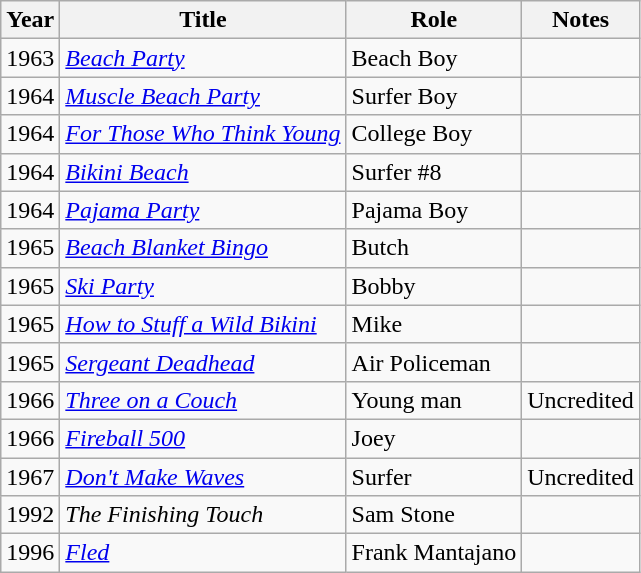<table class="wikitable sortable">
<tr>
<th>Year</th>
<th>Title</th>
<th>Role</th>
<th>Notes</th>
</tr>
<tr>
<td>1963</td>
<td><em><a href='#'>Beach Party</a></em></td>
<td>Beach Boy</td>
<td></td>
</tr>
<tr>
<td>1964</td>
<td><em><a href='#'>Muscle Beach Party</a></em></td>
<td>Surfer Boy</td>
<td></td>
</tr>
<tr>
<td>1964</td>
<td><em><a href='#'>For Those Who Think Young</a></em></td>
<td>College Boy</td>
<td></td>
</tr>
<tr>
<td>1964</td>
<td><em><a href='#'>Bikini Beach</a></em></td>
<td>Surfer #8</td>
<td></td>
</tr>
<tr>
<td>1964</td>
<td><em><a href='#'>Pajama Party</a></em></td>
<td>Pajama Boy</td>
<td></td>
</tr>
<tr>
<td>1965</td>
<td><em><a href='#'>Beach Blanket Bingo</a></em></td>
<td>Butch</td>
<td></td>
</tr>
<tr>
<td>1965</td>
<td><em><a href='#'>Ski Party</a></em></td>
<td>Bobby</td>
<td></td>
</tr>
<tr>
<td>1965</td>
<td><em><a href='#'>How to Stuff a Wild Bikini</a></em></td>
<td>Mike</td>
<td></td>
</tr>
<tr>
<td>1965</td>
<td><em><a href='#'>Sergeant Deadhead</a></em></td>
<td>Air Policeman</td>
<td></td>
</tr>
<tr>
<td>1966</td>
<td><em><a href='#'>Three on a Couch</a></em></td>
<td>Young man</td>
<td>Uncredited</td>
</tr>
<tr>
<td>1966</td>
<td><em><a href='#'>Fireball 500</a></em></td>
<td>Joey</td>
<td></td>
</tr>
<tr>
<td>1967</td>
<td><em><a href='#'>Don't Make Waves</a></em></td>
<td>Surfer</td>
<td>Uncredited</td>
</tr>
<tr>
<td>1992</td>
<td><em>The Finishing Touch</em></td>
<td>Sam Stone</td>
<td></td>
</tr>
<tr>
<td>1996</td>
<td><em><a href='#'>Fled</a></em></td>
<td>Frank Mantajano</td>
<td></td>
</tr>
</table>
